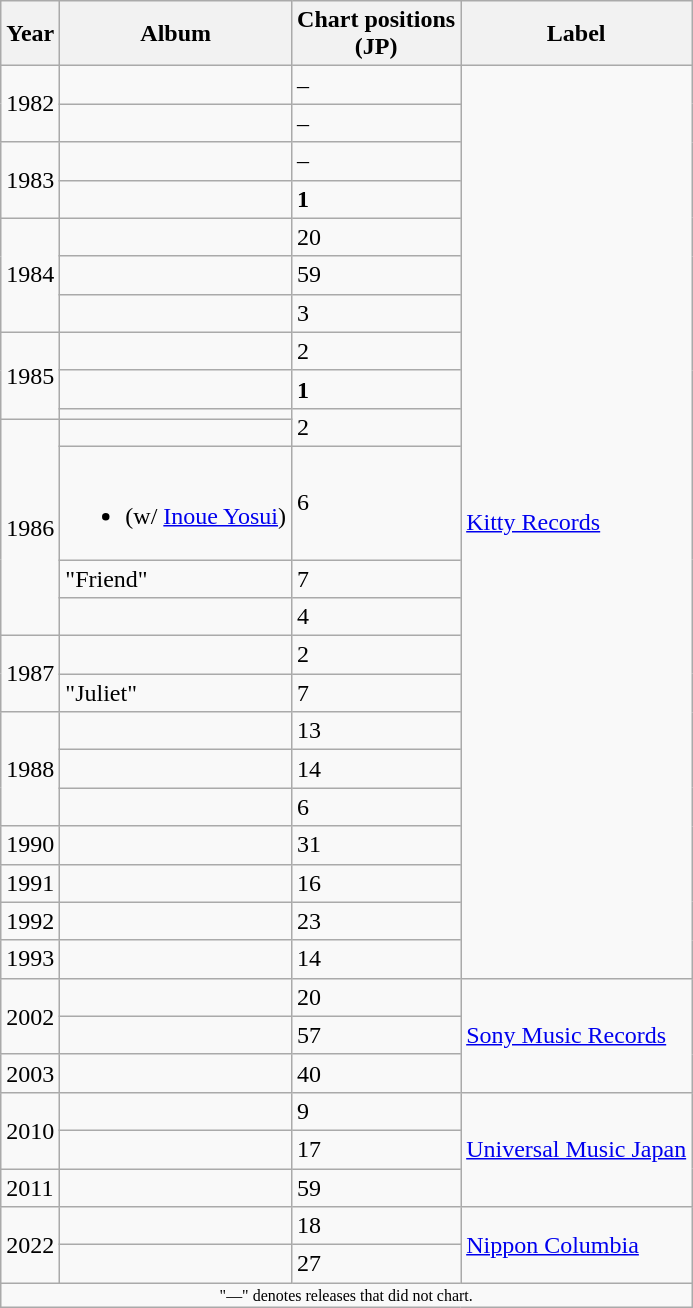<table class="wikitable">
<tr>
<th>Year</th>
<th>Album</th>
<th>Chart positions<br>(JP)</th>
<th>Label</th>
</tr>
<tr>
<td rowspan="2">1982</td>
<td></td>
<td>–</td>
<td rowspan="23"><a href='#'>Kitty Records</a></td>
</tr>
<tr>
<td></td>
<td>–</td>
</tr>
<tr>
<td rowspan="2">1983</td>
<td></td>
<td>–</td>
</tr>
<tr>
<td></td>
<td><strong>1</strong></td>
</tr>
<tr>
<td rowspan="3">1984</td>
<td></td>
<td>20</td>
</tr>
<tr>
<td></td>
<td>59</td>
</tr>
<tr>
<td></td>
<td>3</td>
</tr>
<tr>
<td rowspan="3">1985</td>
<td></td>
<td>2</td>
</tr>
<tr>
<td></td>
<td><strong>1</strong></td>
</tr>
<tr>
<td></td>
<td rowspan="2">2</td>
</tr>
<tr>
<td rowspan="4">1986</td>
<td></td>
</tr>
<tr>
<td><br><ul><li>(w/ <a href='#'>Inoue Yosui</a>)</li></ul></td>
<td>6</td>
</tr>
<tr>
<td>"Friend"</td>
<td>7</td>
</tr>
<tr>
<td></td>
<td>4</td>
</tr>
<tr>
<td rowspan="2">1987</td>
<td></td>
<td>2</td>
</tr>
<tr>
<td>"Juliet"</td>
<td>7</td>
</tr>
<tr>
<td rowspan="3">1988</td>
<td></td>
<td>13</td>
</tr>
<tr>
<td></td>
<td>14</td>
</tr>
<tr>
<td></td>
<td>6</td>
</tr>
<tr>
<td>1990</td>
<td></td>
<td>31</td>
</tr>
<tr>
<td>1991</td>
<td></td>
<td>16</td>
</tr>
<tr>
<td>1992</td>
<td></td>
<td>23</td>
</tr>
<tr>
<td>1993</td>
<td></td>
<td>14</td>
</tr>
<tr>
<td rowspan="2">2002</td>
<td></td>
<td>20</td>
<td rowspan="3"><a href='#'>Sony Music Records</a></td>
</tr>
<tr>
<td></td>
<td>57</td>
</tr>
<tr>
<td>2003</td>
<td></td>
<td>40</td>
</tr>
<tr>
<td rowspan="2">2010</td>
<td></td>
<td>9</td>
<td rowspan="3"><a href='#'>Universal Music Japan</a></td>
</tr>
<tr>
<td></td>
<td>17</td>
</tr>
<tr>
<td>2011</td>
<td></td>
<td>59</td>
</tr>
<tr>
<td rowspan="2">2022</td>
<td></td>
<td>18</td>
<td rowspan="2"><a href='#'>Nippon Columbia</a></td>
</tr>
<tr>
<td></td>
<td>27</td>
</tr>
<tr>
<td align="center" colspan="4" style="font-size: 8pt">"—" denotes releases that did not chart.</td>
</tr>
</table>
